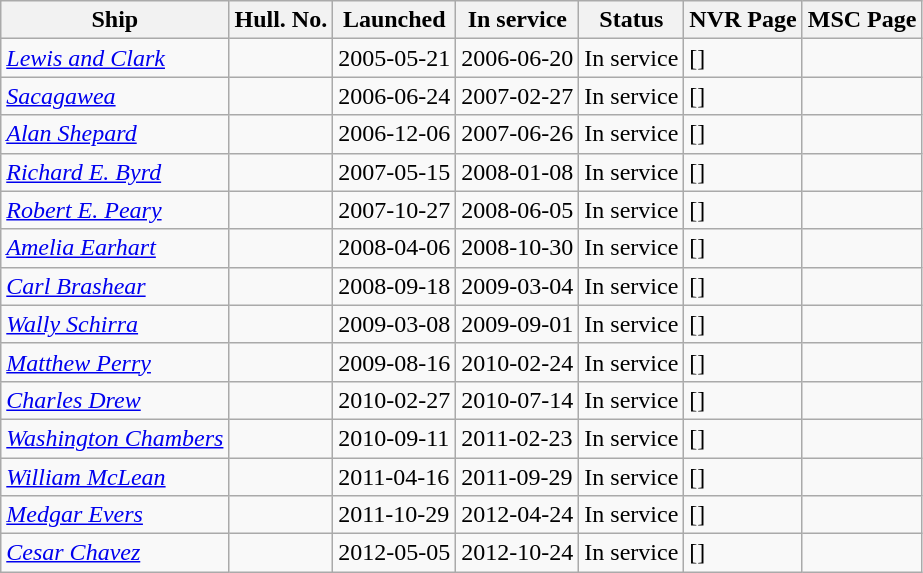<table class="wikitable sortable">
<tr>
<th>Ship</th>
<th>Hull. No.</th>
<th>Launched</th>
<th>In service</th>
<th class="unsortable">Status</th>
<th class="unsortable">NVR Page</th>
<th class="unsortable">MSC Page</th>
</tr>
<tr>
<td><a href='#'><em>Lewis and Clark</em></a></td>
<td></td>
<td>2005-05-21</td>
<td>2006-06-20</td>
<td>In service</td>
<td>[]</td>
<td></td>
</tr>
<tr>
<td><a href='#'><em>Sacagawea</em></a></td>
<td></td>
<td>2006-06-24</td>
<td>2007-02-27</td>
<td>In service</td>
<td>[]</td>
<td></td>
</tr>
<tr>
<td><a href='#'><em>Alan Shepard</em></a></td>
<td></td>
<td>2006-12-06</td>
<td>2007-06-26</td>
<td>In service</td>
<td>[]</td>
<td></td>
</tr>
<tr>
<td><a href='#'><em>Richard E. Byrd</em></a></td>
<td></td>
<td>2007-05-15</td>
<td>2008-01-08</td>
<td>In service</td>
<td>[]</td>
<td></td>
</tr>
<tr>
<td><a href='#'><em>Robert E. Peary</em></a></td>
<td></td>
<td>2007-10-27</td>
<td>2008-06-05</td>
<td>In service</td>
<td>[]</td>
<td></td>
</tr>
<tr>
<td><a href='#'><em>Amelia Earhart</em></a></td>
<td></td>
<td>2008-04-06</td>
<td>2008-10-30</td>
<td>In service</td>
<td>[]</td>
<td></td>
</tr>
<tr>
<td><a href='#'><em>Carl Brashear</em></a></td>
<td></td>
<td>2008-09-18</td>
<td>2009-03-04</td>
<td>In service</td>
<td>[]</td>
<td></td>
</tr>
<tr>
<td><a href='#'><em>Wally Schirra</em></a></td>
<td></td>
<td>2009-03-08</td>
<td>2009-09-01</td>
<td>In service</td>
<td>[]</td>
<td></td>
</tr>
<tr>
<td><a href='#'><em>Matthew Perry</em></a></td>
<td></td>
<td>2009-08-16</td>
<td>2010-02-24</td>
<td>In service</td>
<td>[]</td>
<td></td>
</tr>
<tr>
<td><a href='#'><em>Charles Drew</em></a></td>
<td></td>
<td>2010-02-27</td>
<td>2010-07-14</td>
<td>In service</td>
<td>[]</td>
<td></td>
</tr>
<tr>
<td><a href='#'><em>Washington Chambers</em></a></td>
<td></td>
<td>2010-09-11</td>
<td>2011-02-23</td>
<td>In service</td>
<td>[]</td>
<td></td>
</tr>
<tr>
<td><a href='#'><em>William McLean</em></a></td>
<td></td>
<td>2011-04-16</td>
<td>2011-09-29</td>
<td>In service</td>
<td>[]</td>
<td></td>
</tr>
<tr>
<td><a href='#'><em>Medgar Evers</em></a></td>
<td></td>
<td>2011-10-29</td>
<td>2012-04-24</td>
<td>In service</td>
<td>[]</td>
<td></td>
</tr>
<tr>
<td><a href='#'><em>Cesar Chavez</em></a></td>
<td></td>
<td>2012-05-05</td>
<td>2012-10-24</td>
<td>In service</td>
<td>[]</td>
<td></td>
</tr>
</table>
